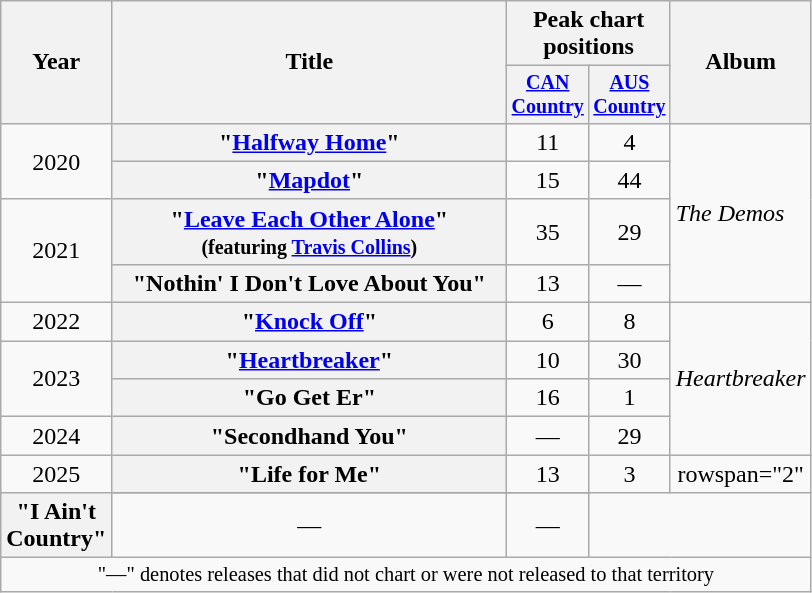<table class="wikitable plainrowheaders" style="text-align:center;">
<tr>
<th rowspan="2" style="width:1em;">Year</th>
<th rowspan="2" style="width:16em;">Title</th>
<th colspan="2">Peak chart<br>positions</th>
<th rowspan="2">Album</th>
</tr>
<tr style="font-size:smaller;">
<th style="width:3.5em;"><a href='#'>CAN Country</a><br></th>
<th style="width:3.5em;"><a href='#'>AUS Country</a><br></th>
</tr>
<tr>
<td rowspan="2">2020</td>
<th scope="row">"<a href='#'>Halfway Home</a>"</th>
<td>11</td>
<td>4</td>
<td align="left" rowspan="4"><em>The Demos</em></td>
</tr>
<tr>
<th scope="row">"<a href='#'>Mapdot</a>"</th>
<td>15</td>
<td>44</td>
</tr>
<tr>
<td rowspan="2">2021</td>
<th scope="row">"<a href='#'>Leave Each Other Alone</a>"<br><small>(featuring <a href='#'>Travis Collins</a>)</small></th>
<td>35</td>
<td>29</td>
</tr>
<tr>
<th scope="row">"Nothin' I Don't Love About You"</th>
<td>13</td>
<td>—</td>
</tr>
<tr>
<td>2022</td>
<th scope="row">"<a href='#'>Knock Off</a>"</th>
<td>6</td>
<td>8</td>
<td align="left" rowspan="4"><em>Heartbreaker</em></td>
</tr>
<tr>
<td rowspan="2">2023</td>
<th scope="row">"<a href='#'>Heartbreaker</a>"</th>
<td>10</td>
<td>30</td>
</tr>
<tr>
<th scope="row">"Go Get Er"</th>
<td>16</td>
<td>1</td>
</tr>
<tr>
<td>2024</td>
<th scope="row">"Secondhand You"</th>
<td>—</td>
<td>29</td>
</tr>
<tr>
<td rowspan="2"">2025</td>
<th scope="row">"Life for Me"</th>
<td>13</td>
<td>3</td>
<td>rowspan="2" </td>
</tr>
<tr>
</tr>
<tr>
<th scope="row">"I Ain't Country"</th>
<td>—</td>
<td>—</td>
</tr>
<tr>
<td colspan="10" style="font-size:85%">"—" denotes releases that did not chart or were not released to that territory</td>
</tr>
</table>
